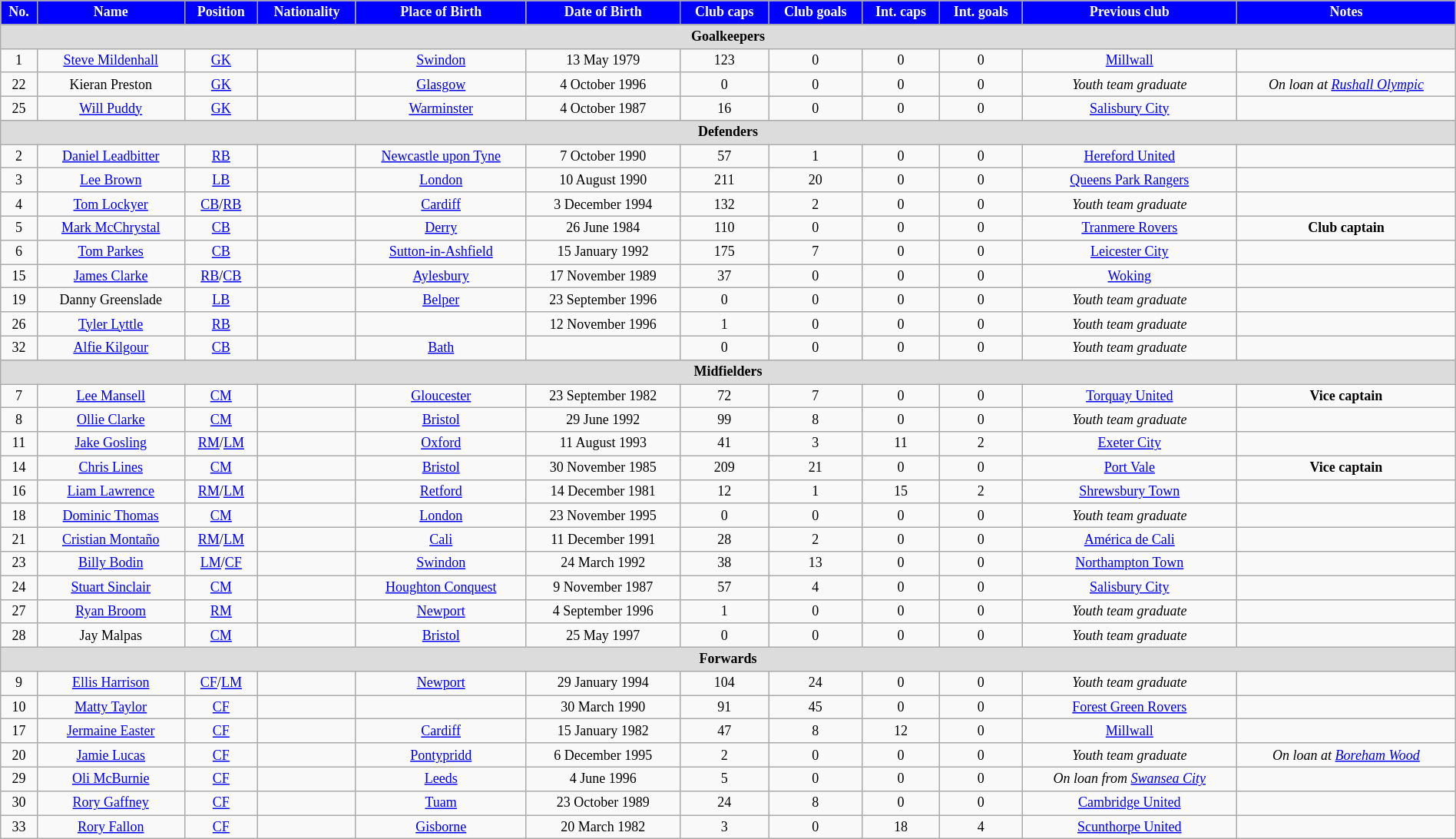<table class="wikitable" style="text-align:center; font-size:75%; width:100%">
<tr>
<th style="background:blue; color:#fff; text-align:center;">No.</th>
<th style="background:blue; color:#fff; text-align:center;">Name</th>
<th style="background:blue; color:#fff; text-align:center;">Position</th>
<th style="background:blue; color:#fff; text-align:center;">Nationality</th>
<th style="background:blue; color:#fff; text-align:center;">Place of Birth</th>
<th style="background:blue; color:#fff; text-align:center;">Date of Birth</th>
<th style="background:blue; color:#fff; text-align:center;">Club caps</th>
<th style="background:blue; color:#fff; text-align:center;">Club goals</th>
<th style="background:blue; color:#fff; text-align:center;">Int. caps</th>
<th style="background:blue; color:#fff; text-align:center;">Int. goals</th>
<th style="background:blue; color:#fff; text-align:center;">Previous club</th>
<th style="background:blue; color:#fff; text-align:center;">Notes</th>
</tr>
<tr>
<th colspan="12"  style="background:#dcdcdc; text-align:center;">Goalkeepers</th>
</tr>
<tr>
<td>1</td>
<td><a href='#'>Steve Mildenhall</a></td>
<td><a href='#'>GK</a></td>
<td></td>
<td><a href='#'>Swindon</a></td>
<td>13 May 1979</td>
<td>123</td>
<td>0</td>
<td>0</td>
<td>0</td>
<td><a href='#'>Millwall</a></td>
<td></td>
</tr>
<tr>
<td>22</td>
<td>Kieran Preston</td>
<td><a href='#'>GK</a></td>
<td></td>
<td><a href='#'>Glasgow</a></td>
<td>4 October 1996</td>
<td>0</td>
<td>0</td>
<td>0</td>
<td>0</td>
<td><em>Youth team graduate</em></td>
<td><em>On loan at <a href='#'>Rushall Olympic</a></em></td>
</tr>
<tr>
<td>25</td>
<td><a href='#'>Will Puddy</a></td>
<td><a href='#'>GK</a></td>
<td></td>
<td><a href='#'>Warminster</a></td>
<td>4 October 1987</td>
<td>16</td>
<td>0</td>
<td>0</td>
<td>0</td>
<td><a href='#'>Salisbury City</a></td>
<td></td>
</tr>
<tr>
<th colspan="12"  style="background:#dcdcdc; text-align:center;">Defenders</th>
</tr>
<tr>
<td>2</td>
<td><a href='#'>Daniel Leadbitter</a></td>
<td><a href='#'>RB</a></td>
<td></td>
<td><a href='#'>Newcastle upon Tyne</a></td>
<td>7 October 1990</td>
<td>57</td>
<td>1</td>
<td>0</td>
<td>0</td>
<td><a href='#'>Hereford United</a></td>
<td></td>
</tr>
<tr>
<td>3</td>
<td><a href='#'>Lee Brown</a></td>
<td><a href='#'>LB</a></td>
<td></td>
<td><a href='#'>London</a></td>
<td>10 August 1990</td>
<td>211</td>
<td>20</td>
<td>0</td>
<td>0</td>
<td><a href='#'>Queens Park Rangers</a></td>
<td></td>
</tr>
<tr>
<td>4</td>
<td><a href='#'>Tom Lockyer</a></td>
<td><a href='#'>CB</a>/<a href='#'>RB</a></td>
<td></td>
<td><a href='#'>Cardiff</a></td>
<td>3 December 1994</td>
<td>132</td>
<td>2</td>
<td>0</td>
<td>0</td>
<td><em>Youth team graduate</em></td>
<td></td>
</tr>
<tr>
<td>5</td>
<td><a href='#'>Mark McChrystal</a></td>
<td><a href='#'>CB</a></td>
<td></td>
<td><a href='#'>Derry</a></td>
<td>26 June 1984</td>
<td>110</td>
<td>0</td>
<td>0</td>
<td>0</td>
<td><a href='#'>Tranmere Rovers</a></td>
<td><strong>Club captain</strong></td>
</tr>
<tr>
<td>6</td>
<td><a href='#'>Tom Parkes</a></td>
<td><a href='#'>CB</a></td>
<td></td>
<td><a href='#'>Sutton-in-Ashfield</a></td>
<td>15 January 1992</td>
<td>175</td>
<td>7</td>
<td>0</td>
<td>0</td>
<td><a href='#'>Leicester City</a></td>
<td></td>
</tr>
<tr>
<td>15</td>
<td><a href='#'>James Clarke</a></td>
<td><a href='#'>RB</a>/<a href='#'>CB</a></td>
<td></td>
<td><a href='#'>Aylesbury</a></td>
<td>17 November 1989</td>
<td>37</td>
<td>0</td>
<td>0</td>
<td>0</td>
<td><a href='#'>Woking</a></td>
<td></td>
</tr>
<tr>
<td>19</td>
<td>Danny Greenslade</td>
<td><a href='#'>LB</a></td>
<td></td>
<td><a href='#'>Belper</a></td>
<td>23 September 1996</td>
<td>0</td>
<td>0</td>
<td>0</td>
<td>0</td>
<td><em>Youth team graduate</em></td>
<td></td>
</tr>
<tr>
<td>26</td>
<td><a href='#'>Tyler Lyttle</a></td>
<td><a href='#'>RB</a></td>
<td></td>
<td></td>
<td>12 November 1996</td>
<td>1</td>
<td>0</td>
<td>0</td>
<td>0</td>
<td><em>Youth team graduate</em></td>
<td></td>
</tr>
<tr>
<td>32</td>
<td><a href='#'>Alfie Kilgour</a></td>
<td><a href='#'>CB</a></td>
<td></td>
<td><a href='#'>Bath</a></td>
<td></td>
<td>0</td>
<td>0</td>
<td>0</td>
<td>0</td>
<td><em>Youth team graduate</em></td>
<td></td>
</tr>
<tr>
<th colspan="12"  style="background:#dcdcdc; text-align:center;">Midfielders</th>
</tr>
<tr>
<td>7</td>
<td><a href='#'>Lee Mansell</a></td>
<td><a href='#'>CM</a></td>
<td></td>
<td><a href='#'>Gloucester</a></td>
<td>23 September 1982</td>
<td>72</td>
<td>7</td>
<td>0</td>
<td>0</td>
<td><a href='#'>Torquay United</a></td>
<td><strong>Vice captain</strong></td>
</tr>
<tr>
<td>8</td>
<td><a href='#'>Ollie Clarke</a></td>
<td><a href='#'>CM</a></td>
<td></td>
<td><a href='#'>Bristol</a></td>
<td>29 June 1992</td>
<td>99</td>
<td>8</td>
<td>0</td>
<td>0</td>
<td><em>Youth team graduate</em></td>
<td></td>
</tr>
<tr>
<td>11</td>
<td><a href='#'>Jake Gosling</a></td>
<td><a href='#'>RM</a>/<a href='#'>LM</a></td>
<td></td>
<td> <a href='#'>Oxford</a></td>
<td>11 August 1993</td>
<td>41</td>
<td>3</td>
<td>11</td>
<td>2</td>
<td><a href='#'>Exeter City</a></td>
<td></td>
</tr>
<tr>
<td>14</td>
<td><a href='#'>Chris Lines</a></td>
<td><a href='#'>CM</a></td>
<td></td>
<td><a href='#'>Bristol</a></td>
<td>30 November 1985</td>
<td>209</td>
<td>21</td>
<td>0</td>
<td>0</td>
<td><a href='#'>Port Vale</a></td>
<td><strong>Vice captain</strong></td>
</tr>
<tr>
<td>16</td>
<td><a href='#'>Liam Lawrence</a></td>
<td><a href='#'>RM</a>/<a href='#'>LM</a></td>
<td></td>
<td> <a href='#'>Retford</a></td>
<td>14 December 1981</td>
<td>12</td>
<td>1</td>
<td>15</td>
<td>2</td>
<td><a href='#'>Shrewsbury Town</a></td>
<td></td>
</tr>
<tr>
<td>18</td>
<td><a href='#'>Dominic Thomas</a></td>
<td><a href='#'>CM</a></td>
<td></td>
<td><a href='#'>London</a></td>
<td>23 November 1995</td>
<td>0</td>
<td>0</td>
<td>0</td>
<td>0</td>
<td><em>Youth team graduate</em></td>
<td></td>
</tr>
<tr>
<td>21</td>
<td><a href='#'>Cristian Montaño</a></td>
<td><a href='#'>RM</a>/<a href='#'>LM</a></td>
<td></td>
<td><a href='#'>Cali</a></td>
<td>11 December 1991</td>
<td>28</td>
<td>2</td>
<td>0</td>
<td>0</td>
<td><a href='#'>América de Cali</a></td>
<td></td>
</tr>
<tr>
<td>23</td>
<td><a href='#'>Billy Bodin</a></td>
<td><a href='#'>LM</a>/<a href='#'>CF</a></td>
<td></td>
<td> <a href='#'>Swindon</a></td>
<td>24 March 1992</td>
<td>38</td>
<td>13</td>
<td>0</td>
<td>0</td>
<td><a href='#'>Northampton Town</a></td>
<td></td>
</tr>
<tr>
<td>24</td>
<td><a href='#'>Stuart Sinclair</a></td>
<td><a href='#'>CM</a></td>
<td></td>
<td><a href='#'>Houghton Conquest</a></td>
<td>9 November 1987</td>
<td>57</td>
<td>4</td>
<td>0</td>
<td>0</td>
<td><a href='#'>Salisbury City</a></td>
<td></td>
</tr>
<tr>
<td>27</td>
<td><a href='#'>Ryan Broom</a></td>
<td><a href='#'>RM</a></td>
<td></td>
<td><a href='#'>Newport</a></td>
<td>4 September 1996</td>
<td>1</td>
<td>0</td>
<td>0</td>
<td>0</td>
<td><em>Youth team graduate</em></td>
<td></td>
</tr>
<tr>
<td>28</td>
<td>Jay Malpas</td>
<td><a href='#'>CM</a></td>
<td></td>
<td><a href='#'>Bristol</a></td>
<td>25 May 1997</td>
<td>0</td>
<td>0</td>
<td>0</td>
<td>0</td>
<td><em>Youth team graduate</em></td>
<td></td>
</tr>
<tr>
<th colspan="12"  style="background:#dcdcdc; text-align:center;">Forwards</th>
</tr>
<tr>
<td>9</td>
<td><a href='#'>Ellis Harrison</a></td>
<td><a href='#'>CF</a>/<a href='#'>LM</a></td>
<td></td>
<td><a href='#'>Newport</a></td>
<td>29 January 1994</td>
<td>104</td>
<td>24</td>
<td>0</td>
<td>0</td>
<td><em>Youth team graduate</em></td>
<td></td>
</tr>
<tr>
<td>10</td>
<td><a href='#'>Matty Taylor</a></td>
<td><a href='#'>CF</a></td>
<td></td>
<td></td>
<td>30 March 1990</td>
<td>91</td>
<td>45</td>
<td>0</td>
<td>0</td>
<td><a href='#'>Forest Green Rovers</a></td>
<td></td>
</tr>
<tr>
<td>17</td>
<td><a href='#'>Jermaine Easter</a></td>
<td><a href='#'>CF</a></td>
<td></td>
<td><a href='#'>Cardiff</a></td>
<td>15 January 1982</td>
<td>47</td>
<td>8</td>
<td>12</td>
<td>0</td>
<td><a href='#'>Millwall</a></td>
<td></td>
</tr>
<tr>
<td>20</td>
<td><a href='#'>Jamie Lucas</a></td>
<td><a href='#'>CF</a></td>
<td></td>
<td><a href='#'>Pontypridd</a></td>
<td>6 December 1995</td>
<td>2</td>
<td>0</td>
<td>0</td>
<td>0</td>
<td><em>Youth team graduate</em></td>
<td><em>On loan at <a href='#'>Boreham Wood</a></em></td>
</tr>
<tr>
<td>29</td>
<td><a href='#'>Oli McBurnie</a></td>
<td><a href='#'>CF</a></td>
<td></td>
<td> <a href='#'>Leeds</a></td>
<td>4 June 1996</td>
<td>5</td>
<td>0</td>
<td>0</td>
<td>0</td>
<td><em>On loan from <a href='#'>Swansea City</a></em></td>
<td></td>
</tr>
<tr>
<td>30</td>
<td><a href='#'>Rory Gaffney</a></td>
<td><a href='#'>CF</a></td>
<td></td>
<td><a href='#'>Tuam</a></td>
<td>23 October 1989</td>
<td>24</td>
<td>8</td>
<td>0</td>
<td>0</td>
<td><a href='#'>Cambridge United</a></td>
<td></td>
</tr>
<tr>
<td>33</td>
<td><a href='#'>Rory Fallon</a></td>
<td><a href='#'>CF</a></td>
<td></td>
<td><a href='#'>Gisborne</a></td>
<td>20 March 1982</td>
<td>3</td>
<td>0</td>
<td>18</td>
<td>4</td>
<td><a href='#'>Scunthorpe United</a></td>
<td></td>
</tr>
</table>
